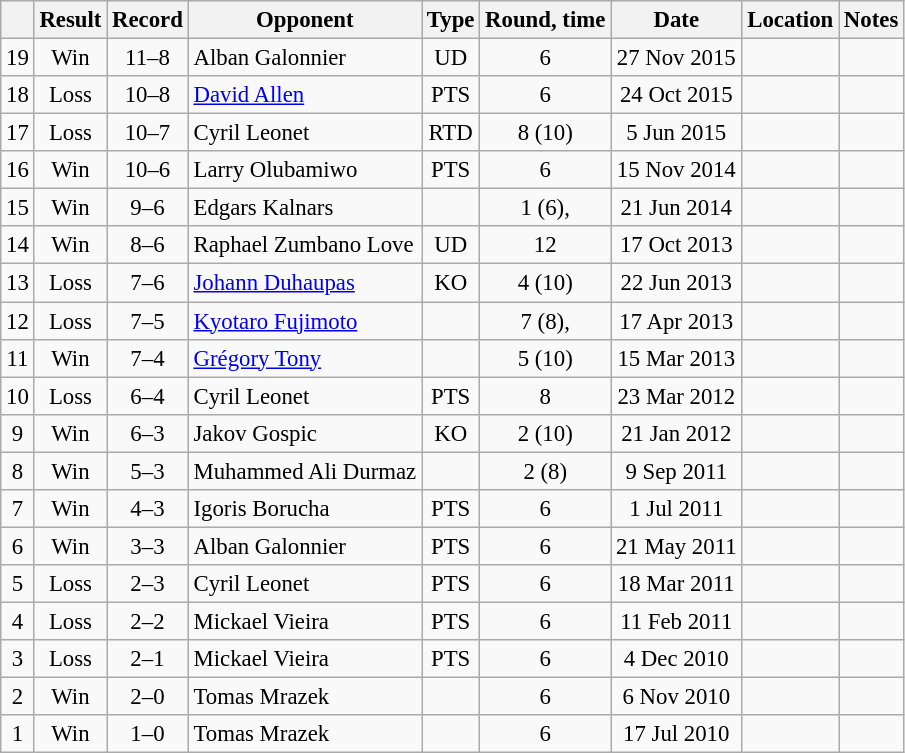<table class="wikitable" style="text-align:center; font-size:95%">
<tr>
<th></th>
<th>Result</th>
<th>Record</th>
<th>Opponent</th>
<th>Type</th>
<th>Round, time</th>
<th>Date</th>
<th>Location</th>
<th>Notes</th>
</tr>
<tr>
<td>19</td>
<td>Win</td>
<td>11–8</td>
<td style="text-align:left;">Alban Galonnier</td>
<td>UD</td>
<td>6</td>
<td>27 Nov 2015</td>
<td style="text-align:left;"></td>
<td></td>
</tr>
<tr>
<td>18</td>
<td>Loss</td>
<td>10–8</td>
<td style="text-align:left;"><a href='#'>David Allen</a></td>
<td>PTS</td>
<td>6</td>
<td>24 Oct 2015</td>
<td style="text-align:left;"></td>
<td></td>
</tr>
<tr>
<td>17</td>
<td>Loss</td>
<td>10–7</td>
<td style="text-align:left;">Cyril Leonet</td>
<td>RTD</td>
<td>8 (10)</td>
<td>5 Jun 2015</td>
<td style="text-align:left;"></td>
<td align=left></td>
</tr>
<tr>
<td>16</td>
<td>Win</td>
<td>10–6</td>
<td style="text-align:left;">Larry Olubamiwo</td>
<td>PTS</td>
<td>6</td>
<td>15 Nov 2014</td>
<td style="text-align:left;"></td>
<td></td>
</tr>
<tr>
<td>15</td>
<td>Win</td>
<td>9–6</td>
<td style="text-align:left;">Edgars Kalnars</td>
<td></td>
<td>1 (6), </td>
<td>21 Jun 2014</td>
<td style="text-align:left;"></td>
<td></td>
</tr>
<tr>
<td>14</td>
<td>Win</td>
<td>8–6</td>
<td style="text-align:left;">Raphael Zumbano Love</td>
<td>UD</td>
<td>12</td>
<td>17 Oct 2013</td>
<td style="text-align:left;"></td>
<td align=left></td>
</tr>
<tr>
<td>13</td>
<td>Loss</td>
<td>7–6</td>
<td style="text-align:left;"><a href='#'>Johann Duhaupas</a></td>
<td>KO</td>
<td>4 (10)</td>
<td>22 Jun 2013</td>
<td style="text-align:left;"></td>
<td align=left></td>
</tr>
<tr>
<td>12</td>
<td>Loss</td>
<td>7–5</td>
<td style="text-align:left;"><a href='#'>Kyotaro Fujimoto</a></td>
<td></td>
<td>7 (8), </td>
<td>17 Apr 2013</td>
<td style="text-align:left;"></td>
<td></td>
</tr>
<tr>
<td>11</td>
<td>Win</td>
<td>7–4</td>
<td style="text-align:left;"><a href='#'>Grégory Tony</a></td>
<td></td>
<td>5 (10)</td>
<td>15 Mar 2013</td>
<td style="text-align:left;"></td>
<td style="text-align:left;"></td>
</tr>
<tr>
<td>10</td>
<td>Loss</td>
<td>6–4</td>
<td style="text-align:left;">Cyril Leonet</td>
<td>PTS</td>
<td>8</td>
<td>23 Mar 2012</td>
<td style="text-align:left;"></td>
<td style="text-align:left;"></td>
</tr>
<tr>
<td>9</td>
<td>Win</td>
<td>6–3</td>
<td style="text-align:left;">Jakov Gospic</td>
<td>KO</td>
<td>2 (10)</td>
<td>21 Jan 2012</td>
<td style="text-align:left;"></td>
<td style="text-align:left;"></td>
</tr>
<tr>
<td>8</td>
<td>Win</td>
<td>5–3</td>
<td style="text-align:left;">Muhammed Ali Durmaz</td>
<td></td>
<td>2 (8)</td>
<td>9 Sep 2011</td>
<td style="text-align:left;"></td>
<td></td>
</tr>
<tr>
<td>7</td>
<td>Win</td>
<td>4–3</td>
<td style="text-align:left;">Igoris Borucha</td>
<td>PTS</td>
<td>6</td>
<td>1 Jul 2011</td>
<td style="text-align:left;"></td>
<td></td>
</tr>
<tr>
<td>6</td>
<td>Win</td>
<td>3–3</td>
<td style="text-align:left;">Alban Galonnier</td>
<td>PTS</td>
<td>6</td>
<td>21 May 2011</td>
<td style="text-align:left;"></td>
<td style="text-align:left;"></td>
</tr>
<tr>
<td>5</td>
<td>Loss</td>
<td>2–3</td>
<td style="text-align:left;">Cyril Leonet</td>
<td>PTS</td>
<td>6</td>
<td>18 Mar 2011</td>
<td style="text-align:left;"></td>
<td></td>
</tr>
<tr>
<td>4</td>
<td>Loss</td>
<td>2–2</td>
<td style="text-align:left;">Mickael Vieira</td>
<td>PTS</td>
<td>6</td>
<td>11 Feb 2011</td>
<td style="text-align:left;"></td>
<td></td>
</tr>
<tr>
<td>3</td>
<td>Loss</td>
<td>2–1</td>
<td style="text-align:left;">Mickael Vieira</td>
<td>PTS</td>
<td>6</td>
<td>4 Dec 2010</td>
<td style="text-align:left;"></td>
<td></td>
</tr>
<tr>
<td>2</td>
<td>Win</td>
<td>2–0</td>
<td style="text-align:left;">Tomas Mrazek</td>
<td></td>
<td>6</td>
<td>6 Nov 2010</td>
<td style="text-align:left;"></td>
<td></td>
</tr>
<tr>
<td>1</td>
<td>Win</td>
<td>1–0</td>
<td style="text-align:left;">Tomas Mrazek</td>
<td></td>
<td>6</td>
<td>17 Jul 2010</td>
<td style="text-align:left;"></td>
<td></td>
</tr>
</table>
